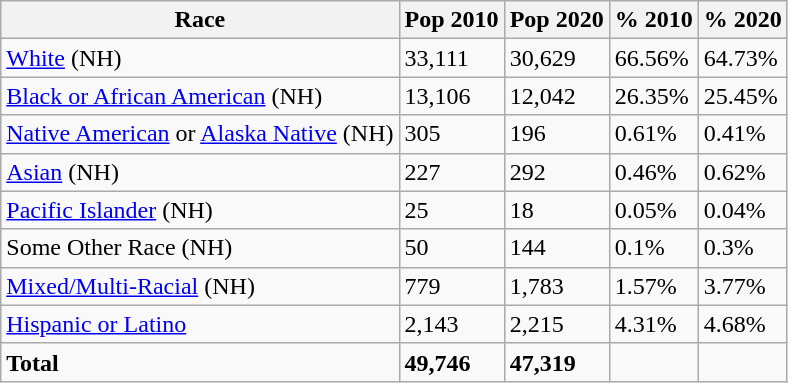<table class="wikitable">
<tr>
<th>Race</th>
<th>Pop 2010</th>
<th>Pop 2020</th>
<th>% 2010</th>
<th>% 2020</th>
</tr>
<tr>
<td><a href='#'>White</a> (NH)</td>
<td>33,111</td>
<td>30,629</td>
<td>66.56%</td>
<td>64.73%</td>
</tr>
<tr>
<td><a href='#'>Black or African American</a> (NH)</td>
<td>13,106</td>
<td>12,042</td>
<td>26.35%</td>
<td>25.45%</td>
</tr>
<tr>
<td><a href='#'>Native American</a> or <a href='#'>Alaska Native</a> (NH)</td>
<td>305</td>
<td>196</td>
<td>0.61%</td>
<td>0.41%</td>
</tr>
<tr>
<td><a href='#'>Asian</a> (NH)</td>
<td>227</td>
<td>292</td>
<td>0.46%</td>
<td>0.62%</td>
</tr>
<tr>
<td><a href='#'>Pacific Islander</a> (NH)</td>
<td>25</td>
<td>18</td>
<td>0.05%</td>
<td>0.04%</td>
</tr>
<tr>
<td>Some Other Race (NH)</td>
<td>50</td>
<td>144</td>
<td>0.1%</td>
<td>0.3%</td>
</tr>
<tr>
<td><a href='#'>Mixed/Multi-Racial</a> (NH)</td>
<td>779</td>
<td>1,783</td>
<td>1.57%</td>
<td>3.77%</td>
</tr>
<tr>
<td><a href='#'>Hispanic or Latino</a></td>
<td>2,143</td>
<td>2,215</td>
<td>4.31%</td>
<td>4.68%</td>
</tr>
<tr>
<td><strong>Total</strong></td>
<td><strong>49,746</strong></td>
<td><strong>47,319</strong></td>
<td></td>
<td></td>
</tr>
</table>
